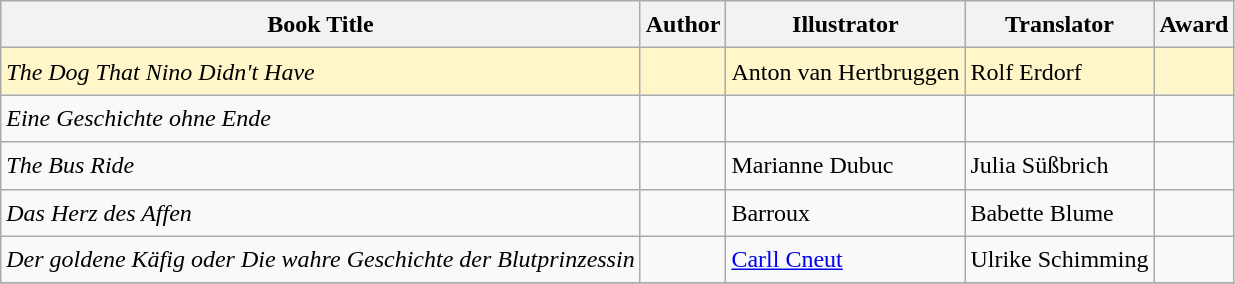<table class="wikitable sortable mw-collapsible" style="font-size:1.00em; line-height:1.5em;">
<tr>
<th scope="col">Book Title</th>
<th scope="col">Author</th>
<th scope="col">Illustrator</th>
<th scope="col">Translator</th>
<th scope="col">Award</th>
</tr>
<tr style="background:#fff7c9">
<td><em>The Dog That Nino Didn't Have</em></td>
<td></td>
<td>Anton van Hertbruggen</td>
<td>Rolf Erdorf</td>
<td>  </td>
</tr>
<tr>
<td><em>Eine Geschichte ohne Ende</em></td>
<td></td>
<td></td>
<td></td>
<td></td>
</tr>
<tr>
<td><em>The Bus Ride</em></td>
<td></td>
<td>Marianne Dubuc</td>
<td>Julia Süßbrich</td>
<td></td>
</tr>
<tr>
<td><em>Das Herz des Affen</em></td>
<td></td>
<td>Barroux</td>
<td>Babette Blume</td>
<td></td>
</tr>
<tr>
<td><em>Der goldene Käfig oder Die wahre Geschichte der Blutprinzessin</em></td>
<td></td>
<td><a href='#'>Carll Cneut</a></td>
<td>Ulrike Schimming</td>
<td></td>
</tr>
<tr style="background:#fff7c9">
</tr>
</table>
